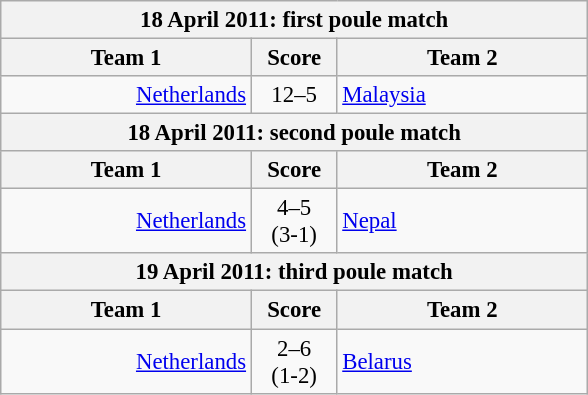<table class="wikitable" style="text-align: center; font-size:95% ">
<tr>
<th colspan=3>18 April 2011: first poule match</th>
</tr>
<tr>
<th align="right" width="160">Team 1</th>
<th width="50">Score</th>
<th align="left" width="160">Team 2</th>
</tr>
<tr>
<td align=right><a href='#'>Netherlands</a></td>
<td align=center>12–5</td>
<td align=left><a href='#'>Malaysia</a></td>
</tr>
<tr>
<th colspan=3>18 April 2011: second poule match</th>
</tr>
<tr>
<th align="right" width="160">Team 1</th>
<th width="50">Score</th>
<th align="left" width="160">Team 2</th>
</tr>
<tr>
<td align=right><a href='#'>Netherlands</a></td>
<td align=center>4–5<br>(3-1)</td>
<td align=left><a href='#'>Nepal</a></td>
</tr>
<tr>
<th colspan=3>19 April 2011: third poule match</th>
</tr>
<tr>
<th align="right" width="160">Team 1</th>
<th width="50">Score</th>
<th align="left" width="160">Team 2</th>
</tr>
<tr>
<td align=right><a href='#'>Netherlands</a></td>
<td align=center>2–6<br>(1-2)</td>
<td align=left><a href='#'>Belarus</a></td>
</tr>
</table>
